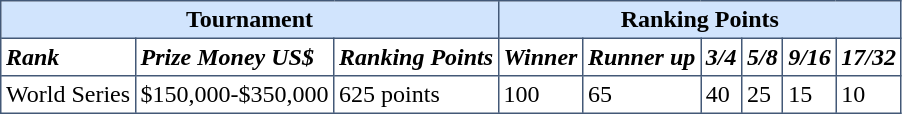<table cellpadding="3" cellspacing="4" border="1" style="border:#435877 solid 1px; border-collapse: collapse;">
<tr bgcolor="#d1e4fd">
<th colspan=3>Tournament</th>
<th colspan=6>Ranking Points</th>
</tr>
<tr>
<td><strong><em>Rank</em></strong></td>
<td><strong><em>Prize Money US$</em></strong></td>
<td><strong><em>Ranking Points</em></strong></td>
<td><strong><em>Winner</em></strong></td>
<td><strong><em>Runner up</em></strong></td>
<td><strong><em>3/4</em></strong></td>
<td><strong><em>5/8</em></strong></td>
<td><strong><em>9/16</em></strong></td>
<td><strong><em>17/32</em></strong></td>
</tr>
<tr>
<td>World Series</td>
<td>$150,000-$350,000</td>
<td>625 points</td>
<td>100</td>
<td>65</td>
<td>40</td>
<td>25</td>
<td>15</td>
<td>10</td>
</tr>
</table>
